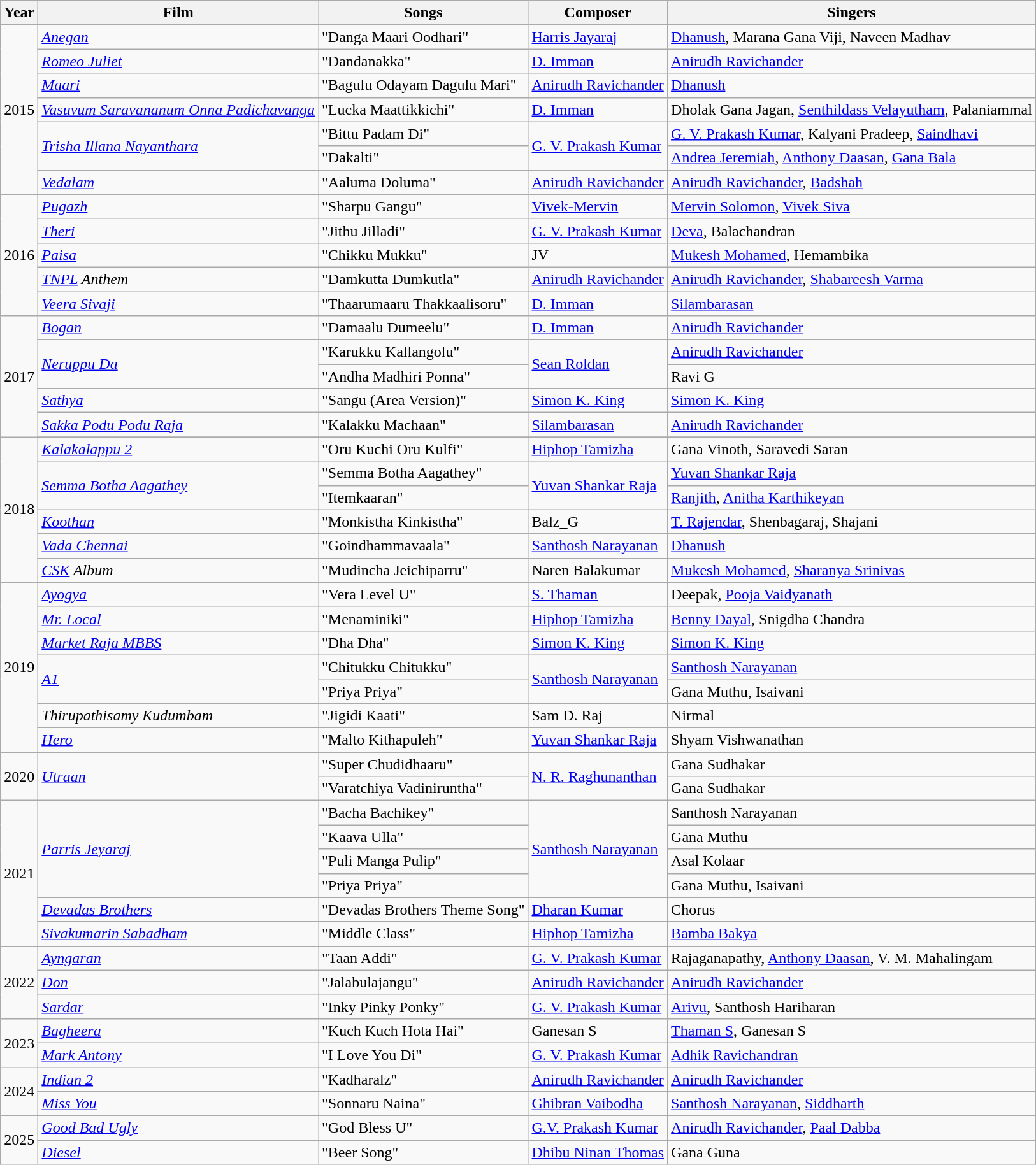<table class="wikitable">
<tr>
<th>Year</th>
<th>Film</th>
<th>Songs</th>
<th>Composer</th>
<th>Singers</th>
</tr>
<tr>
<td rowspan="7">2015</td>
<td><em><a href='#'>Anegan</a></em></td>
<td>"Danga Maari Oodhari"</td>
<td><a href='#'>Harris Jayaraj</a></td>
<td><a href='#'>Dhanush</a>, Marana Gana Viji, Naveen Madhav</td>
</tr>
<tr>
<td><em><a href='#'>Romeo Juliet</a></em></td>
<td>"Dandanakka"</td>
<td><a href='#'>D. Imman</a></td>
<td><a href='#'>Anirudh Ravichander</a></td>
</tr>
<tr>
<td><em><a href='#'>Maari</a></em></td>
<td>"Bagulu Odayam Dagulu Mari"</td>
<td><a href='#'>Anirudh Ravichander</a></td>
<td><a href='#'>Dhanush</a></td>
</tr>
<tr>
<td><em><a href='#'>Vasuvum Saravananum Onna Padichavanga</a></em></td>
<td>"Lucka Maattikkichi"</td>
<td><a href='#'>D. Imman</a></td>
<td>Dholak Gana Jagan, <a href='#'>Senthildass Velayutham</a>, Palaniammal</td>
</tr>
<tr>
<td rowspan="2"><em><a href='#'>Trisha Illana Nayanthara</a></em></td>
<td>"Bittu Padam Di"</td>
<td rowspan="2"><a href='#'>G. V. Prakash Kumar</a></td>
<td><a href='#'>G. V. Prakash Kumar</a>, Kalyani Pradeep, <a href='#'>Saindhavi</a></td>
</tr>
<tr>
<td>"Dakalti"</td>
<td><a href='#'>Andrea Jeremiah</a>, <a href='#'>Anthony Daasan</a>, <a href='#'>Gana Bala</a></td>
</tr>
<tr>
<td><em><a href='#'>Vedalam</a></em></td>
<td>"Aaluma Doluma"</td>
<td><a href='#'>Anirudh Ravichander</a></td>
<td><a href='#'>Anirudh Ravichander</a>, <a href='#'>Badshah</a></td>
</tr>
<tr>
<td rowspan="5">2016</td>
<td><em><a href='#'>Pugazh</a></em></td>
<td>"Sharpu Gangu"</td>
<td><a href='#'>Vivek-Mervin</a></td>
<td><a href='#'>Mervin Solomon</a>, <a href='#'>Vivek Siva</a></td>
</tr>
<tr>
<td><em><a href='#'>Theri</a></em></td>
<td>"Jithu Jilladi"</td>
<td><a href='#'>G. V. Prakash Kumar</a></td>
<td><a href='#'>Deva</a>, Balachandran</td>
</tr>
<tr>
<td><em><a href='#'>Paisa</a></em></td>
<td>"Chikku Mukku"</td>
<td>JV</td>
<td><a href='#'>Mukesh Mohamed</a>, Hemambika</td>
</tr>
<tr>
<td><em><a href='#'>TNPL</a> Anthem</em></td>
<td>"Damkutta Dumkutla"</td>
<td><a href='#'>Anirudh Ravichander</a></td>
<td><a href='#'>Anirudh Ravichander</a>, <a href='#'>Shabareesh Varma</a></td>
</tr>
<tr>
<td><em><a href='#'>Veera Sivaji</a></em></td>
<td>"Thaarumaaru Thakkaalisoru"</td>
<td><a href='#'>D. Imman</a></td>
<td><a href='#'>Silambarasan</a></td>
</tr>
<tr>
<td rowspan="5">2017</td>
<td><em><a href='#'>Bogan</a></em></td>
<td>"Damaalu Dumeelu"</td>
<td><a href='#'>D. Imman</a></td>
<td><a href='#'>Anirudh Ravichander</a></td>
</tr>
<tr>
<td rowspan="2"><em><a href='#'>Neruppu Da</a></em></td>
<td>"Karukku Kallangolu"</td>
<td rowspan="2"><a href='#'>Sean Roldan</a></td>
<td><a href='#'>Anirudh Ravichander</a></td>
</tr>
<tr>
<td>"Andha Madhiri Ponna"</td>
<td>Ravi G</td>
</tr>
<tr>
<td><em><a href='#'>Sathya</a></em></td>
<td>"Sangu (Area Version)"</td>
<td><a href='#'>Simon K. King</a></td>
<td><a href='#'>Simon K. King</a></td>
</tr>
<tr>
<td><em><a href='#'>Sakka Podu Podu Raja</a></em></td>
<td>"Kalakku Machaan"</td>
<td><a href='#'>Silambarasan</a></td>
<td><a href='#'>Anirudh Ravichander</a></td>
</tr>
<tr>
<td rowspan="7">2018</td>
</tr>
<tr>
<td><em><a href='#'>Kalakalappu 2</a></em></td>
<td>"Oru Kuchi Oru Kulfi"</td>
<td><a href='#'>Hiphop Tamizha</a></td>
<td>Gana Vinoth, Saravedi Saran</td>
</tr>
<tr>
<td rowspan="2"><em><a href='#'>Semma Botha Aagathey</a></em></td>
<td>"Semma Botha Aagathey"</td>
<td rowspan="2"><a href='#'>Yuvan Shankar Raja</a></td>
<td><a href='#'>Yuvan Shankar Raja</a></td>
</tr>
<tr>
<td>"Itemkaaran"</td>
<td><a href='#'>Ranjith</a>, <a href='#'>Anitha Karthikeyan</a></td>
</tr>
<tr>
<td><em><a href='#'>Koothan</a></em></td>
<td>"Monkistha Kinkistha"</td>
<td>Balz_G</td>
<td><a href='#'>T. Rajendar</a>, Shenbagaraj, Shajani</td>
</tr>
<tr>
<td><em><a href='#'>Vada Chennai</a></em></td>
<td>"Goindhammavaala"</td>
<td><a href='#'>Santhosh Narayanan</a></td>
<td><a href='#'>Dhanush</a></td>
</tr>
<tr>
<td><em><a href='#'>CSK</a> Album</em></td>
<td>"Mudincha Jeichiparru"</td>
<td>Naren Balakumar</td>
<td><a href='#'>Mukesh Mohamed</a>, <a href='#'>Sharanya Srinivas</a></td>
</tr>
<tr>
<td rowspan="7">2019</td>
<td><em> <a href='#'>Ayogya</a> </em></td>
<td>"Vera Level U"</td>
<td><a href='#'>S. Thaman</a></td>
<td>Deepak, <a href='#'>Pooja Vaidyanath</a></td>
</tr>
<tr>
<td><em><a href='#'>Mr. Local</a></em></td>
<td>"Menaminiki"</td>
<td><a href='#'>Hiphop Tamizha</a></td>
<td><a href='#'>Benny Dayal</a>, Snigdha Chandra</td>
</tr>
<tr>
<td><em><a href='#'>Market Raja MBBS</a></em></td>
<td>"Dha Dha"</td>
<td><a href='#'>Simon K. King</a></td>
<td><a href='#'>Simon K. King</a></td>
</tr>
<tr>
<td rowspan="2"><em><a href='#'>A1</a> </em></td>
<td>"Chitukku Chitukku"</td>
<td rowspan="2"><a href='#'>Santhosh Narayanan</a></td>
<td><a href='#'>Santhosh Narayanan</a></td>
</tr>
<tr>
<td>"Priya Priya"</td>
<td>Gana Muthu, Isaivani</td>
</tr>
<tr>
<td><em>Thirupathisamy Kudumbam</em></td>
<td>"Jigidi Kaati"</td>
<td>Sam D. Raj</td>
<td>Nirmal</td>
</tr>
<tr>
<td><em><a href='#'>Hero</a></em></td>
<td>"Malto Kithapuleh"</td>
<td><a href='#'>Yuvan Shankar Raja</a></td>
<td>Shyam Vishwanathan</td>
</tr>
<tr>
<td rowspan="2">2020</td>
<td rowspan="2"><em><a href='#'>Utraan</a> </em></td>
<td>"Super Chudidhaaru"</td>
<td rowspan="2"><a href='#'>N. R. Raghunanthan</a></td>
<td>Gana Sudhakar</td>
</tr>
<tr>
<td>"Varatchiya Vadiniruntha"</td>
<td>Gana Sudhakar</td>
</tr>
<tr>
<td rowspan="6">2021</td>
<td rowspan="4"><em><a href='#'>Parris Jeyaraj</a></em></td>
<td>"Bacha Bachikey"</td>
<td rowspan="4"><a href='#'>Santhosh Narayanan</a></td>
<td>Santhosh Narayanan</td>
</tr>
<tr>
<td>"Kaava Ulla"</td>
<td>Gana Muthu</td>
</tr>
<tr>
<td>"Puli Manga Pulip"</td>
<td>Asal Kolaar</td>
</tr>
<tr>
<td>"Priya Priya"</td>
<td>Gana Muthu, Isaivani</td>
</tr>
<tr>
<td><em><a href='#'>Devadas Brothers</a></em></td>
<td>"Devadas Brothers Theme Song"</td>
<td><a href='#'>Dharan Kumar</a></td>
<td>Chorus</td>
</tr>
<tr>
<td><em><a href='#'>Sivakumarin Sabadham</a> </em></td>
<td>"Middle Class"</td>
<td><a href='#'>Hiphop Tamizha</a></td>
<td><a href='#'>Bamba Bakya</a></td>
</tr>
<tr>
<td rowspan="3">2022</td>
<td><em><a href='#'>Ayngaran</a></em></td>
<td>"Taan Addi"</td>
<td><a href='#'>G. V. Prakash Kumar</a></td>
<td>Rajaganapathy, <a href='#'>Anthony Daasan</a>, V. M. Mahalingam</td>
</tr>
<tr>
<td><em><a href='#'>Don</a></em></td>
<td>"Jalabulajangu"</td>
<td><a href='#'>Anirudh Ravichander</a></td>
<td><a href='#'>Anirudh Ravichander</a></td>
</tr>
<tr>
<td><em><a href='#'>Sardar</a></em></td>
<td>"Inky Pinky Ponky"</td>
<td><a href='#'>G. V. Prakash Kumar</a></td>
<td><a href='#'>Arivu</a>, Santhosh Hariharan</td>
</tr>
<tr>
<td rowspan="2">2023</td>
<td><em><a href='#'>Bagheera</a></em></td>
<td>"Kuch Kuch Hota Hai"</td>
<td>Ganesan S</td>
<td><a href='#'>Thaman S</a>, Ganesan S</td>
</tr>
<tr>
<td><em><a href='#'>Mark Antony</a></em></td>
<td>"I Love You Di"</td>
<td><a href='#'>G. V. Prakash Kumar</a></td>
<td><a href='#'>Adhik Ravichandran</a></td>
</tr>
<tr>
<td rowspan="2">2024</td>
<td><em><a href='#'>Indian 2</a></em></td>
<td>"Kadharalz"</td>
<td><a href='#'>Anirudh Ravichander</a></td>
<td><a href='#'>Anirudh Ravichander</a></td>
</tr>
<tr>
<td><em><a href='#'>Miss You</a></em></td>
<td>"Sonnaru Naina"</td>
<td><a href='#'>Ghibran Vaibodha</a></td>
<td><a href='#'>Santhosh Narayanan</a>, <a href='#'>Siddharth</a></td>
</tr>
<tr>
<td rowspan="2">2025</td>
<td><em><a href='#'>Good Bad Ugly</a></em></td>
<td>"God Bless U"</td>
<td><a href='#'>G.V. Prakash Kumar</a></td>
<td><a href='#'>Anirudh Ravichander</a>, <a href='#'>Paal Dabba</a></td>
</tr>
<tr>
<td><em><a href='#'>Diesel</a></em></td>
<td>"Beer Song"</td>
<td><a href='#'>Dhibu Ninan Thomas</a></td>
<td>Gana Guna</td>
</tr>
</table>
